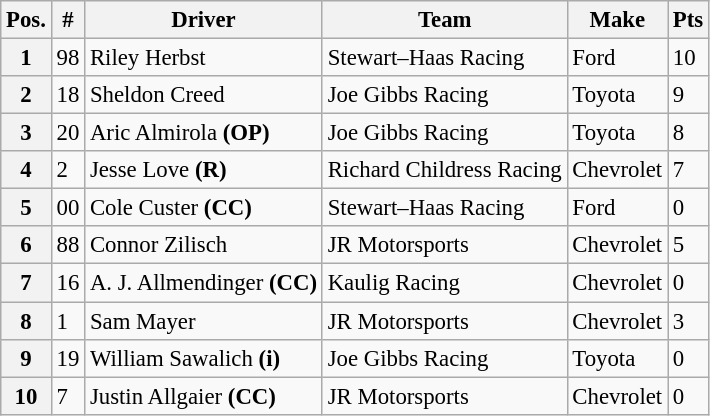<table class="wikitable" style="font-size:95%">
<tr>
<th>Pos.</th>
<th>#</th>
<th>Driver</th>
<th>Team</th>
<th>Make</th>
<th>Pts</th>
</tr>
<tr>
<th>1</th>
<td>98</td>
<td>Riley Herbst</td>
<td>Stewart–Haas Racing</td>
<td>Ford</td>
<td>10</td>
</tr>
<tr>
<th>2</th>
<td>18</td>
<td>Sheldon Creed</td>
<td>Joe Gibbs Racing</td>
<td>Toyota</td>
<td>9</td>
</tr>
<tr>
<th>3</th>
<td>20</td>
<td>Aric Almirola <strong>(OP)</strong></td>
<td>Joe Gibbs Racing</td>
<td>Toyota</td>
<td>8</td>
</tr>
<tr>
<th>4</th>
<td>2</td>
<td>Jesse Love <strong>(R)</strong></td>
<td>Richard Childress Racing</td>
<td>Chevrolet</td>
<td>7</td>
</tr>
<tr>
<th>5</th>
<td>00</td>
<td>Cole Custer <strong>(CC)</strong></td>
<td>Stewart–Haas Racing</td>
<td>Ford</td>
<td>0</td>
</tr>
<tr>
<th>6</th>
<td>88</td>
<td>Connor Zilisch</td>
<td>JR Motorsports</td>
<td>Chevrolet</td>
<td>5</td>
</tr>
<tr>
<th>7</th>
<td>16</td>
<td>A. J. Allmendinger <strong>(CC)</strong></td>
<td>Kaulig Racing</td>
<td>Chevrolet</td>
<td>0</td>
</tr>
<tr>
<th>8</th>
<td>1</td>
<td>Sam Mayer</td>
<td>JR Motorsports</td>
<td>Chevrolet</td>
<td>3</td>
</tr>
<tr>
<th>9</th>
<td>19</td>
<td>William Sawalich <strong>(i)</strong></td>
<td>Joe Gibbs Racing</td>
<td>Toyota</td>
<td>0</td>
</tr>
<tr>
<th>10</th>
<td>7</td>
<td>Justin Allgaier <strong>(CC)</strong></td>
<td>JR Motorsports</td>
<td>Chevrolet</td>
<td>0</td>
</tr>
</table>
